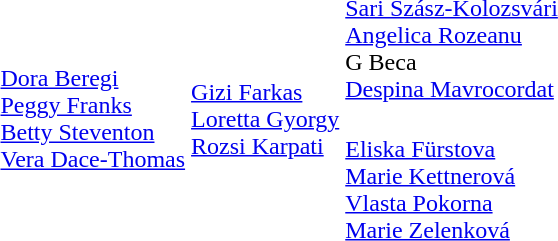<table>
<tr>
<td rowspan=2></td>
<td rowspan=2><br><a href='#'>Dora Beregi</a><br><a href='#'>Peggy Franks</a><br><a href='#'>Betty Steventon</a><br><a href='#'>Vera Dace-Thomas</a></td>
<td rowspan=2><br><a href='#'>Gizi Farkas</a><br><a href='#'>Loretta Gyorgy</a><br><a href='#'>Rozsi Karpati</a></td>
<td><br><a href='#'>Sari Szász-Kolozsvári</a><br><a href='#'>Angelica Rozeanu</a><br>G Beca <br><a href='#'>Despina Mavrocordat</a></td>
</tr>
<tr>
<td><br><a href='#'>Eliska Fürstova</a><br><a href='#'>Marie Kettnerová</a><br><a href='#'>Vlasta Pokorna</a><br><a href='#'>Marie Zelenková</a></td>
</tr>
</table>
